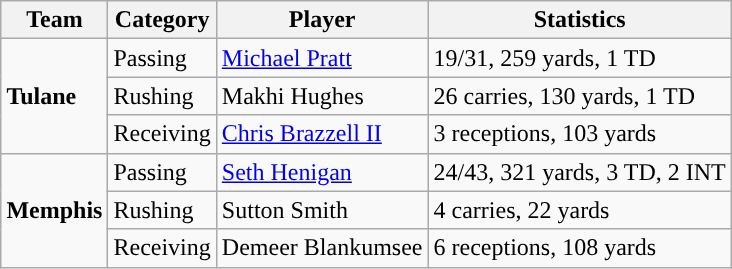<table class="wikitable" style="float: right;">
<tr>
<th>Team</th>
<th>Category</th>
<th>Player</th>
<th>Statistics</th>
</tr>
<tr>
<td rowspan=3><strong>Tulane</strong></td>
<td>Passing</td>
<td><a href='#'>Michael Pratt</a></td>
<td>19/31, 259 yards, 1 TD</td>
</tr>
<tr>
<td>Rushing</td>
<td>Makhi Hughes</td>
<td>26 carries, 130 yards, 1 TD</td>
</tr>
<tr>
<td>Receiving</td>
<td><a href='#'>Chris Brazzell II</a></td>
<td>3 receptions, 103 yards</td>
</tr>
<tr>
<td rowspan=3><strong>Memphis</strong></td>
<td>Passing</td>
<td><a href='#'>Seth Henigan</a></td>
<td>24/43, 321 yards, 3 TD, 2 INT</td>
</tr>
<tr>
<td>Rushing</td>
<td>Sutton Smith</td>
<td>4 carries, 22 yards</td>
</tr>
<tr>
<td>Receiving</td>
<td>Demeer Blankumsee</td>
<td>6 receptions, 108 yards</td>
</tr>
</table>
